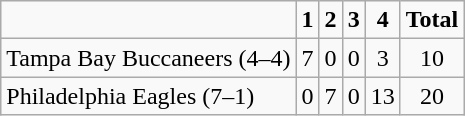<table class="wikitable" style="text-align:center">
<tr>
<td></td>
<td><strong>1</strong></td>
<td><strong>2</strong></td>
<td><strong>3</strong></td>
<td><strong>4</strong></td>
<td><strong>Total</strong></td>
</tr>
<tr>
<td align="left">Tampa Bay Buccaneers (4–4)</td>
<td>7</td>
<td>0</td>
<td>0</td>
<td>3</td>
<td>10</td>
</tr>
<tr>
<td align="left">Philadelphia Eagles (7–1)</td>
<td>0</td>
<td>7</td>
<td>0</td>
<td>13</td>
<td>20</td>
</tr>
</table>
